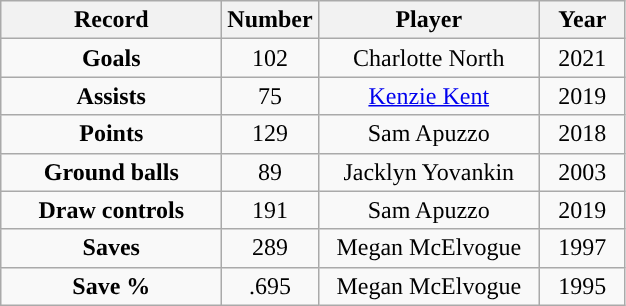<table class="wikitable">
<tr>
<th style="width:140px; ">Record</th>
<th style="width:35px; ">Number</th>
<th style="width:140px; ">Player</th>
<th style="width:50px; ">Year</th>
</tr>
<tr style="text-align:center;">
<td><strong>Goals</strong></td>
<td>102</td>
<td>Charlotte North</td>
<td>2021</td>
</tr>
<tr style="text-align:center;">
<td><strong>Assists</strong></td>
<td>75</td>
<td><a href='#'>Kenzie Kent</a></td>
<td>2019</td>
</tr>
<tr style="text-align:center;">
<td><strong>Points</strong></td>
<td>129</td>
<td>Sam Apuzzo</td>
<td>2018</td>
</tr>
<tr style="text-align:center;">
<td><strong>Ground balls</strong></td>
<td>89</td>
<td>Jacklyn Yovankin</td>
<td>2003</td>
</tr>
<tr style="text-align:center;">
<td><strong>Draw controls</strong></td>
<td>191</td>
<td>Sam Apuzzo</td>
<td>2019</td>
</tr>
<tr style="text-align:center;">
<td><strong>Saves</strong></td>
<td>289</td>
<td>Megan McElvogue</td>
<td>1997</td>
</tr>
<tr style="text-align:center;">
<td><strong>Save %</strong></td>
<td>.695</td>
<td>Megan McElvogue</td>
<td>1995</td>
</tr>
</table>
